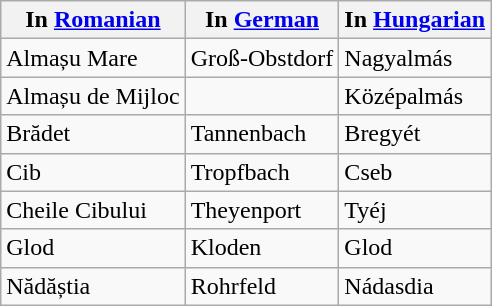<table class="wikitable">
<tr>
<th>In <a href='#'>Romanian</a></th>
<th>In <a href='#'>German</a></th>
<th>In <a href='#'>Hungarian</a></th>
</tr>
<tr>
<td>Almașu Mare</td>
<td>Groß-Obstdorf</td>
<td>Nagyalmás</td>
</tr>
<tr>
<td>Almașu de Mijloc</td>
<td></td>
<td>Középalmás</td>
</tr>
<tr>
<td>Brădet</td>
<td>Tannenbach</td>
<td>Bregyét</td>
</tr>
<tr>
<td>Cib</td>
<td>Tropfbach</td>
<td>Cseb</td>
</tr>
<tr>
<td>Cheile Cibului</td>
<td>Theyenport</td>
<td>Tyéj</td>
</tr>
<tr>
<td>Glod</td>
<td>Kloden</td>
<td>Glod</td>
</tr>
<tr>
<td>Nădăștia</td>
<td>Rohrfeld</td>
<td>Nádasdia</td>
</tr>
</table>
